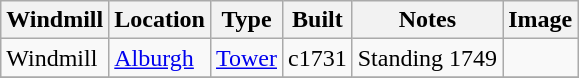<table class="wikitable">
<tr>
<th>Windmill</th>
<th>Location</th>
<th>Type</th>
<th>Built</th>
<th>Notes</th>
<th>Image</th>
</tr>
<tr>
<td>Windmill</td>
<td><a href='#'>Alburgh</a></td>
<td><a href='#'>Tower</a></td>
<td>c1731</td>
<td>Standing 1749</td>
<td></td>
</tr>
<tr>
</tr>
</table>
